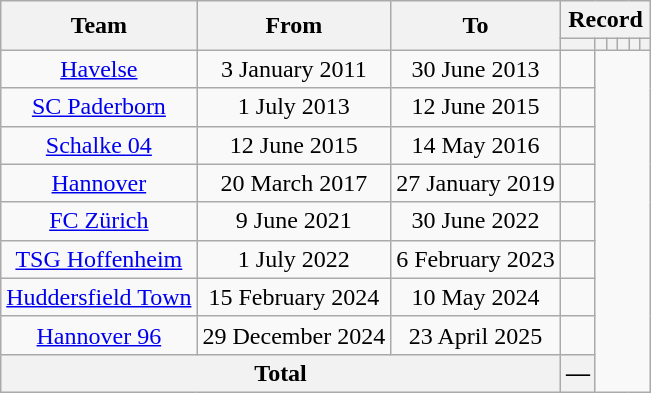<table class="wikitable" style="text-align: center">
<tr>
<th rowspan="2">Team</th>
<th rowspan="2">From</th>
<th rowspan="2">To</th>
<th colspan="6">Record</th>
</tr>
<tr>
<th></th>
<th></th>
<th></th>
<th></th>
<th></th>
<th></th>
</tr>
<tr>
<td><a href='#'>Havelse</a></td>
<td>3 January 2011</td>
<td>30 June 2013<br></td>
<td></td>
</tr>
<tr>
<td><a href='#'>SC Paderborn</a></td>
<td>1 July 2013</td>
<td>12 June 2015<br></td>
<td></td>
</tr>
<tr>
<td><a href='#'>Schalke 04</a></td>
<td>12 June 2015</td>
<td>14 May 2016<br></td>
<td></td>
</tr>
<tr>
<td><a href='#'>Hannover</a></td>
<td>20 March 2017</td>
<td>27 January 2019<br></td>
<td></td>
</tr>
<tr>
<td><a href='#'>FC Zürich</a></td>
<td>9 June 2021</td>
<td>30 June 2022<br></td>
<td></td>
</tr>
<tr>
<td><a href='#'>TSG Hoffenheim</a></td>
<td>1 July 2022</td>
<td>6 February 2023<br></td>
<td></td>
</tr>
<tr>
<td><a href='#'>Huddersfield Town</a></td>
<td>15 February 2024</td>
<td>10 May 2024<br></td>
<td></td>
</tr>
<tr>
<td><a href='#'>Hannover 96</a></td>
<td>29 December 2024</td>
<td>23 April 2025<br></td>
<td></td>
</tr>
<tr>
<th colspan="3">Total<br></th>
<th>—</th>
</tr>
</table>
